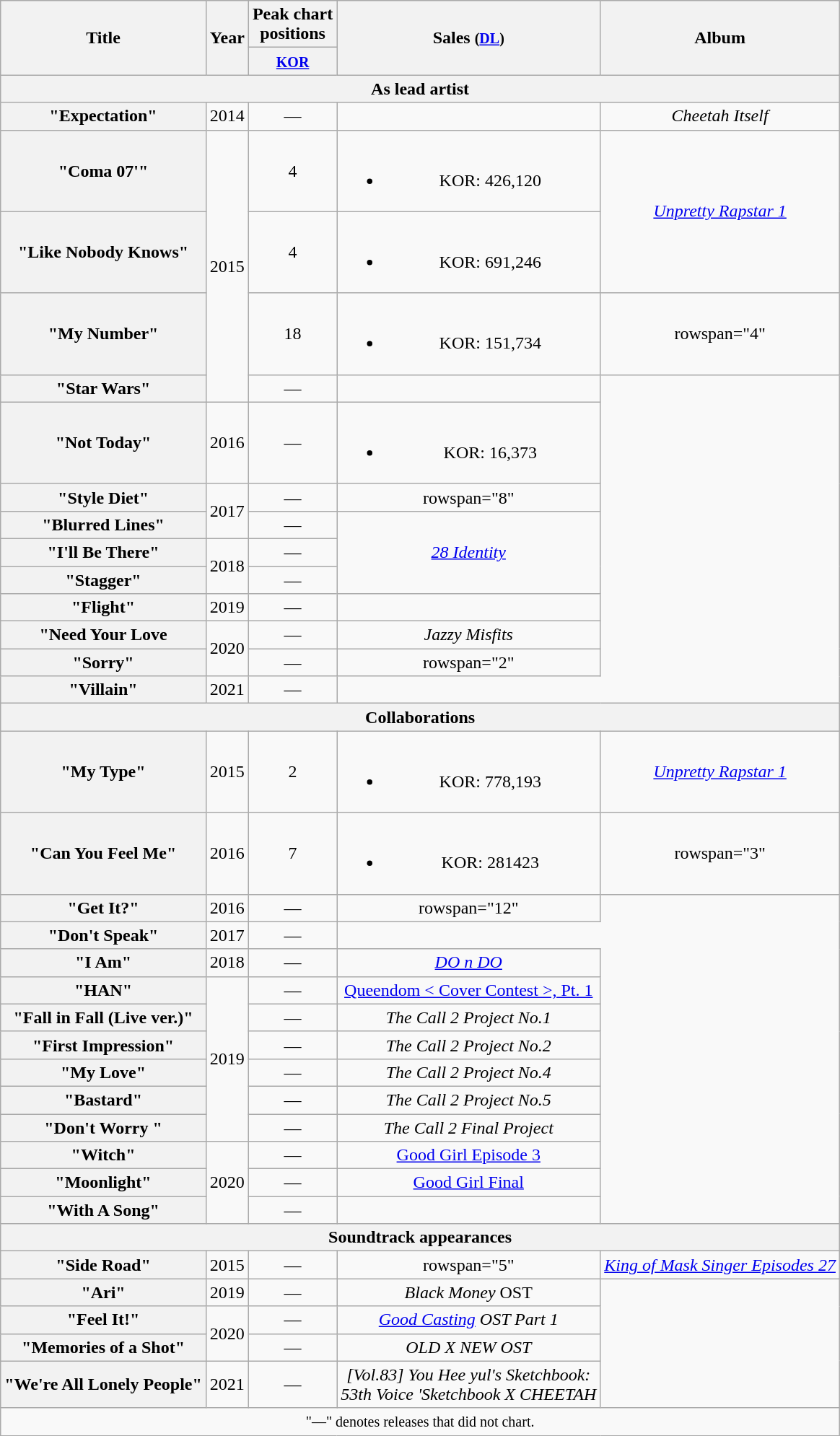<table class="wikitable plainrowheaders" style="text-align:center;">
<tr>
<th scope="col" rowspan="2">Title</th>
<th scope="col" rowspan="2">Year</th>
<th scope="col" colspan="1">Peak chart <br> positions</th>
<th scope="col" rowspan="2">Sales <small>(<a href='#'>DL</a>)</small></th>
<th scope="col" rowspan="2">Album</th>
</tr>
<tr>
<th><small><a href='#'>KOR</a></small><br></th>
</tr>
<tr>
<th scope="col" colspan="5">As lead artist</th>
</tr>
<tr>
<th scope="row">"Expectation" <br></th>
<td>2014</td>
<td>—</td>
<td></td>
<td><em>Cheetah Itself</em></td>
</tr>
<tr>
<th scope="row">"Coma 07'"</th>
<td rowspan="4">2015</td>
<td>4</td>
<td><br><ul><li>KOR: 426,120</li></ul></td>
<td rowspan="2"><em><a href='#'>Unpretty Rapstar 1</a></em></td>
</tr>
<tr>
<th scope="row">"Like Nobody Knows" <br></th>
<td>4</td>
<td><br><ul><li>KOR: 691,246</li></ul></td>
</tr>
<tr>
<th scope="row">"My Number"</th>
<td>18</td>
<td><br><ul><li>KOR: 151,734</li></ul></td>
<td>rowspan="4" </td>
</tr>
<tr>
<th scope="row">"Star Wars"</th>
<td>—</td>
<td></td>
</tr>
<tr>
<th scope="row">"Not Today"</th>
<td>2016</td>
<td>—</td>
<td><br><ul><li>KOR: 16,373</li></ul></td>
</tr>
<tr>
<th scope="row">"Style Diet"<br></th>
<td rowspan="2">2017</td>
<td>—</td>
<td>rowspan="8" </td>
</tr>
<tr>
<th scope="row">"Blurred Lines"<br></th>
<td>—</td>
<td rowspan="3"><em><a href='#'>28 Identity</a></em></td>
</tr>
<tr>
<th scope="row">"I'll Be There"</th>
<td rowspan="2">2018</td>
<td>—</td>
</tr>
<tr>
<th scope="row">"Stagger"</th>
<td>—</td>
</tr>
<tr>
<th scope="row">"Flight"<br></th>
<td>2019</td>
<td>—</td>
<td></td>
</tr>
<tr>
<th scope="row">"Need Your Love</th>
<td rowspan="2">2020</td>
<td>—</td>
<td><em>Jazzy Misfits</em></td>
</tr>
<tr>
<th scope="row">"Sorry" </th>
<td>—</td>
<td>rowspan="2" </td>
</tr>
<tr>
<th scope="row">"Villain"<br></th>
<td>2021</td>
<td>—</td>
</tr>
<tr>
<th scope="col" colspan="5">Collaborations</th>
</tr>
<tr>
<th scope="row">"My Type"<br></th>
<td>2015</td>
<td>2</td>
<td><br><ul><li>KOR: 778,193</li></ul></td>
<td><em><a href='#'>Unpretty Rapstar 1</a></em></td>
</tr>
<tr>
<th scope="row">"Can You Feel Me" <br></th>
<td>2016</td>
<td>7</td>
<td><br><ul><li>KOR: 281423</li></ul></td>
<td>rowspan="3" </td>
</tr>
<tr>
<th scope="row">"Get It?"<br></th>
<td>2016</td>
<td>—</td>
<td>rowspan="12" </td>
</tr>
<tr>
<th scope="row">"Don't Speak"<br></th>
<td>2017</td>
<td>—</td>
</tr>
<tr>
<th scope="row">"I Am"<br></th>
<td>2018</td>
<td>—</td>
<td><em><a href='#'>DO n DO</a></em></td>
</tr>
<tr>
<th scope="row">"HAN"<br></th>
<td rowspan="6">2019</td>
<td>—</td>
<td><a href='#'>Queendom < Cover Contest >, Pt. 1</a></td>
</tr>
<tr>
<th scope="row">"Fall in Fall (Live ver.)"  <br></th>
<td>—</td>
<td><em>The Call 2 Project No.1</em></td>
</tr>
<tr>
<th scope="row">"First Impression" <br></th>
<td>—</td>
<td><em>The Call 2 Project No.2</em></td>
</tr>
<tr>
<th scope="row">"My Love" <br></th>
<td>—</td>
<td><em>The Call 2 Project No.4</em></td>
</tr>
<tr>
<th scope="row">"Bastard" <br></th>
<td>—</td>
<td><em>The Call 2 Project No.5</em></td>
</tr>
<tr>
<th scope="row">"Don't Worry " <br></th>
<td>—</td>
<td><em>The Call 2 Final Project</em></td>
</tr>
<tr>
<th scope="row">"Witch" <br></th>
<td rowspan="3">2020</td>
<td>—</td>
<td><a href='#'>Good Girl Episode 3</a></td>
</tr>
<tr>
<th scope="row">"Moonlight" <br></th>
<td>—</td>
<td><a href='#'>Good Girl Final</a></td>
</tr>
<tr>
<th scope="row">"With A Song" <br></th>
<td>—</td>
<td></td>
</tr>
<tr>
<th scope="col" colspan="5">Soundtrack appearances</th>
</tr>
<tr>
<th scope="row">"Side Road" <br></th>
<td>2015</td>
<td>—</td>
<td>rowspan="5" </td>
<td><em><a href='#'>King of Mask Singer Episodes 27</a></em></td>
</tr>
<tr>
<th scope="row">"Ari" </th>
<td>2019</td>
<td>—</td>
<td><em>Black Money</em> OST</td>
</tr>
<tr>
<th scope="row">"Feel It!"</th>
<td rowspan="2">2020</td>
<td>—</td>
<td><em><a href='#'>Good Casting</a> OST Part 1</em></td>
</tr>
<tr>
<th scope="row">"Memories of a Shot" </th>
<td>—</td>
<td><em>OLD X NEW OST </em></td>
</tr>
<tr>
<th scope="row">"We're All Lonely People" </th>
<td>2021</td>
<td>—</td>
<td><em>[Vol.83] You Hee yul's Sketchbook:<br> 53th Voice 'Sketchbook X CHEETAH<strong></td>
</tr>
<tr>
<td colspan="5" align="center"><small>"—" denotes releases that did not chart.</small></td>
</tr>
</table>
